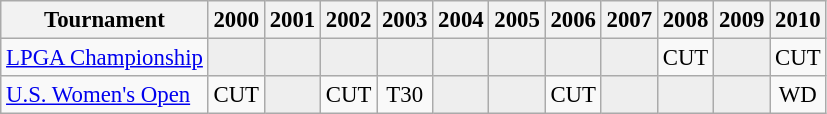<table class="wikitable" style="font-size:95%;">
<tr>
<th>Tournament</th>
<th>2000</th>
<th>2001</th>
<th>2002</th>
<th>2003</th>
<th>2004</th>
<th>2005</th>
<th>2006</th>
<th>2007</th>
<th>2008</th>
<th>2009</th>
<th>2010</th>
</tr>
<tr>
<td><a href='#'>LPGA Championship</a></td>
<td style="background:#eeeeee;"></td>
<td style="background:#eeeeee;"></td>
<td style="background:#eeeeee;"></td>
<td style="background:#eeeeee;"></td>
<td style="background:#eeeeee;"></td>
<td style="background:#eeeeee;"></td>
<td style="background:#eeeeee;"></td>
<td style="background:#eeeeee;"></td>
<td align=center>CUT</td>
<td style="background:#eeeeee;"></td>
<td align=center>CUT</td>
</tr>
<tr>
<td><a href='#'>U.S. Women's Open</a></td>
<td align=center>CUT</td>
<td style="background:#eeeeee;"></td>
<td align=center>CUT</td>
<td align=center>T30</td>
<td style="background:#eeeeee;"></td>
<td style="background:#eeeeee;"></td>
<td align=center>CUT</td>
<td style="background:#eeeeee;"></td>
<td style="background:#eeeeee;"></td>
<td style="background:#eeeeee;"></td>
<td align=center>WD</td>
</tr>
</table>
